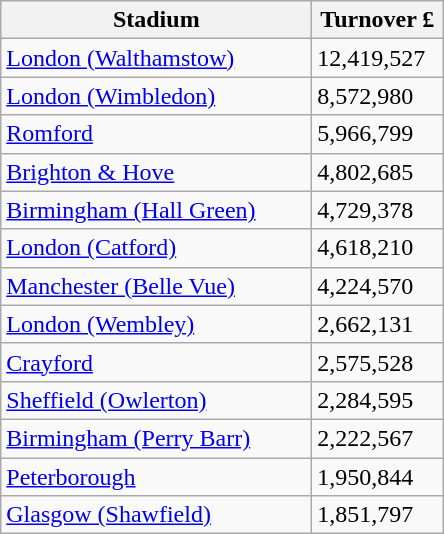<table class="wikitable">
<tr>
<th width=200>Stadium</th>
<th width=80>Turnover £</th>
</tr>
<tr>
<td><a href='#'>London (Walthamstow)</a></td>
<td>12,419,527</td>
</tr>
<tr>
<td><a href='#'>London (Wimbledon)</a></td>
<td>8,572,980</td>
</tr>
<tr>
<td><a href='#'>Romford</a></td>
<td>5,966,799</td>
</tr>
<tr>
<td><a href='#'>Brighton & Hove</a></td>
<td>4,802,685</td>
</tr>
<tr>
<td><a href='#'>Birmingham (Hall Green)</a></td>
<td>4,729,378</td>
</tr>
<tr>
<td><a href='#'>London (Catford)</a></td>
<td>4,618,210</td>
</tr>
<tr>
<td><a href='#'>Manchester (Belle Vue)</a></td>
<td>4,224,570</td>
</tr>
<tr>
<td><a href='#'>London (Wembley)</a></td>
<td>2,662,131</td>
</tr>
<tr>
<td><a href='#'>Crayford</a></td>
<td>2,575,528</td>
</tr>
<tr>
<td><a href='#'>Sheffield (Owlerton)</a></td>
<td>2,284,595</td>
</tr>
<tr>
<td><a href='#'>Birmingham (Perry Barr)</a></td>
<td>2,222,567</td>
</tr>
<tr>
<td><a href='#'>Peterborough</a></td>
<td>1,950,844</td>
</tr>
<tr>
<td><a href='#'>Glasgow (Shawfield)</a></td>
<td>1,851,797</td>
</tr>
</table>
